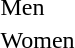<table>
<tr>
<td>Men</td>
<td></td>
<td></td>
<td></td>
</tr>
<tr>
<td>Women</td>
<td></td>
<td></td>
<td></td>
</tr>
</table>
